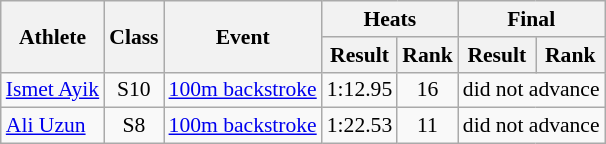<table class=wikitable style="font-size:90%">
<tr>
<th rowspan="2">Athlete</th>
<th rowspan="2">Class</th>
<th rowspan="2">Event</th>
<th colspan="2">Heats</th>
<th colspan="2">Final</th>
</tr>
<tr>
<th>Result</th>
<th>Rank</th>
<th>Result</th>
<th>Rank</th>
</tr>
<tr>
<td><a href='#'>Ismet Ayik</a></td>
<td style="text-align:center;">S10</td>
<td><a href='#'>100m backstroke</a></td>
<td style="text-align:center;">1:12.95</td>
<td style="text-align:center;">16</td>
<td style="text-align:center;" colspan="2">did not advance</td>
</tr>
<tr>
<td><a href='#'>Ali Uzun</a></td>
<td style="text-align:center;">S8</td>
<td><a href='#'>100m backstroke</a></td>
<td style="text-align:center;">1:22.53</td>
<td style="text-align:center;">11</td>
<td style="text-align:center;" colspan="2">did not advance</td>
</tr>
</table>
